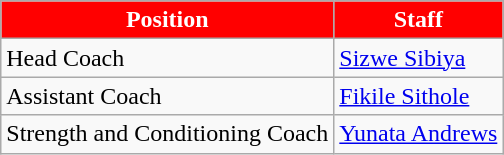<table class="wikitable">
<tr>
<th style="color:white; background:#ff0000;"!>Position</th>
<th style="color:white; background:#ff0000;"!>Staff</th>
</tr>
<tr>
<td>Head Coach</td>
<td> <a href='#'>Sizwe Sibiya</a></td>
</tr>
<tr>
<td>Assistant Coach</td>
<td> <a href='#'>Fikile Sithole</a></td>
</tr>
<tr>
<td>Strength and Conditioning Coach</td>
<td> <a href='#'>Yunata Andrews</a></td>
</tr>
</table>
